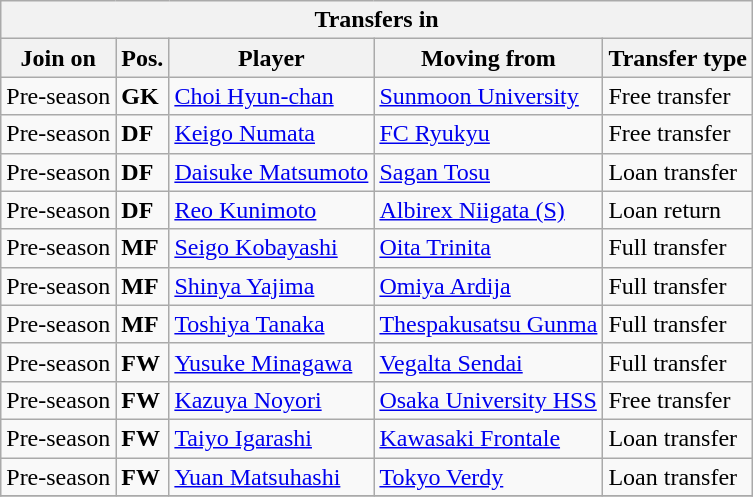<table class="wikitable sortable" style=“text-align:left;>
<tr>
<th colspan="5">Transfers in</th>
</tr>
<tr>
<th>Join on</th>
<th>Pos.</th>
<th>Player</th>
<th>Moving from</th>
<th>Transfer type</th>
</tr>
<tr>
<td>Pre-season</td>
<td><strong>GK</strong></td>
<td> <a href='#'>Choi Hyun-chan</a></td>
<td> <a href='#'>Sunmoon University</a></td>
<td>Free transfer</td>
</tr>
<tr>
<td>Pre-season</td>
<td><strong>DF</strong></td>
<td> <a href='#'>Keigo Numata</a></td>
<td> <a href='#'>FC Ryukyu</a></td>
<td>Free transfer</td>
</tr>
<tr>
<td>Pre-season</td>
<td><strong>DF</strong></td>
<td> <a href='#'>Daisuke Matsumoto</a></td>
<td> <a href='#'>Sagan Tosu</a></td>
<td>Loan transfer</td>
</tr>
<tr>
<td>Pre-season</td>
<td><strong>DF</strong></td>
<td> <a href='#'>Reo Kunimoto</a></td>
<td> <a href='#'>Albirex Niigata (S)</a></td>
<td>Loan return</td>
</tr>
<tr>
<td>Pre-season</td>
<td><strong>MF</strong></td>
<td> <a href='#'>Seigo Kobayashi</a></td>
<td> <a href='#'>Oita Trinita</a></td>
<td>Full transfer</td>
</tr>
<tr>
<td>Pre-season</td>
<td><strong>MF</strong></td>
<td> <a href='#'>Shinya Yajima</a></td>
<td> <a href='#'>Omiya Ardija</a></td>
<td>Full transfer</td>
</tr>
<tr>
<td>Pre-season</td>
<td><strong>MF</strong></td>
<td> <a href='#'>Toshiya Tanaka</a></td>
<td> <a href='#'>Thespakusatsu Gunma</a></td>
<td>Full transfer</td>
</tr>
<tr>
<td>Pre-season</td>
<td><strong>FW</strong></td>
<td> <a href='#'>Yusuke Minagawa</a></td>
<td> <a href='#'>Vegalta Sendai</a></td>
<td>Full transfer</td>
</tr>
<tr>
<td>Pre-season</td>
<td><strong>FW</strong></td>
<td> <a href='#'>Kazuya Noyori</a></td>
<td> <a href='#'>Osaka University HSS</a></td>
<td>Free transfer</td>
</tr>
<tr>
<td>Pre-season</td>
<td><strong>FW</strong></td>
<td> <a href='#'>Taiyo Igarashi</a></td>
<td> <a href='#'>Kawasaki Frontale</a></td>
<td>Loan transfer</td>
</tr>
<tr>
<td>Pre-season</td>
<td><strong>FW</strong></td>
<td> <a href='#'>Yuan Matsuhashi</a></td>
<td> <a href='#'>Tokyo Verdy</a></td>
<td>Loan transfer</td>
</tr>
<tr>
</tr>
</table>
